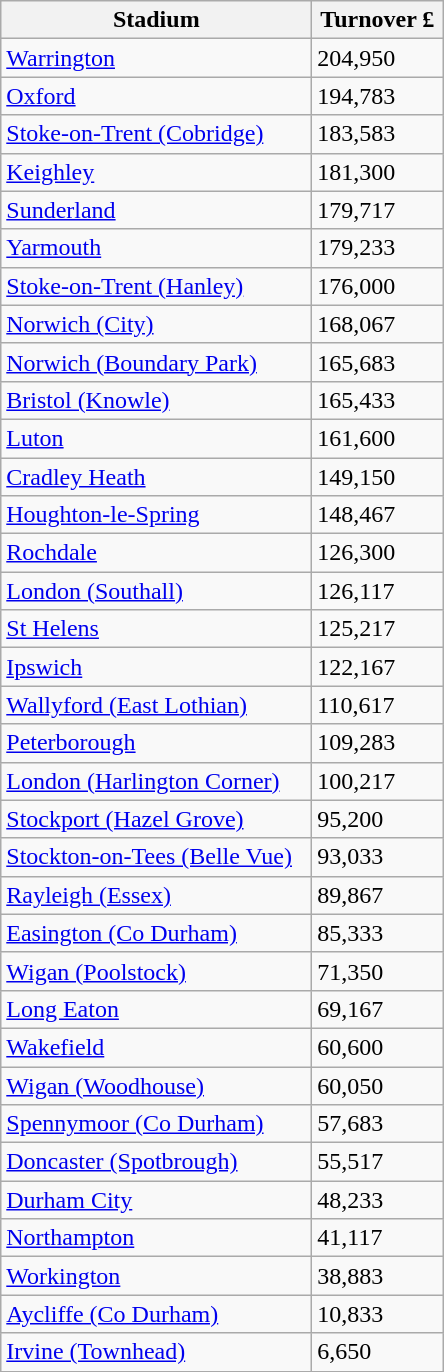<table class="wikitable">
<tr>
<th width=200>Stadium</th>
<th width=80>Turnover £</th>
</tr>
<tr>
<td><a href='#'>Warrington</a></td>
<td>204,950</td>
</tr>
<tr>
<td><a href='#'>Oxford</a></td>
<td>194,783</td>
</tr>
<tr>
<td><a href='#'>Stoke-on-Trent (Cobridge)</a></td>
<td>183,583</td>
</tr>
<tr>
<td><a href='#'>Keighley</a></td>
<td>181,300</td>
</tr>
<tr>
<td><a href='#'>Sunderland</a></td>
<td>179,717</td>
</tr>
<tr>
<td><a href='#'>Yarmouth</a></td>
<td>179,233</td>
</tr>
<tr>
<td><a href='#'>Stoke-on-Trent (Hanley)</a></td>
<td>176,000</td>
</tr>
<tr>
<td><a href='#'>Norwich (City)</a></td>
<td>168,067</td>
</tr>
<tr>
<td><a href='#'>Norwich (Boundary Park)</a></td>
<td>165,683</td>
</tr>
<tr>
<td><a href='#'>Bristol (Knowle)</a></td>
<td>165,433</td>
</tr>
<tr>
<td><a href='#'>Luton</a></td>
<td>161,600</td>
</tr>
<tr>
<td><a href='#'>Cradley Heath</a></td>
<td>149,150</td>
</tr>
<tr>
<td><a href='#'>Houghton-le-Spring</a></td>
<td>148,467</td>
</tr>
<tr>
<td><a href='#'>Rochdale</a></td>
<td>126,300</td>
</tr>
<tr>
<td><a href='#'>London (Southall)</a></td>
<td>126,117</td>
</tr>
<tr>
<td><a href='#'>St Helens</a></td>
<td>125,217</td>
</tr>
<tr>
<td><a href='#'>Ipswich</a></td>
<td>122,167</td>
</tr>
<tr>
<td><a href='#'>Wallyford (East Lothian)</a></td>
<td>110,617</td>
</tr>
<tr>
<td><a href='#'>Peterborough</a></td>
<td>109,283</td>
</tr>
<tr>
<td><a href='#'>London (Harlington Corner)</a></td>
<td>100,217</td>
</tr>
<tr>
<td><a href='#'>Stockport (Hazel Grove)</a></td>
<td>95,200</td>
</tr>
<tr>
<td><a href='#'>Stockton-on-Tees (Belle Vue)</a></td>
<td>93,033</td>
</tr>
<tr>
<td><a href='#'>Rayleigh (Essex)</a></td>
<td>89,867</td>
</tr>
<tr>
<td><a href='#'>Easington (Co Durham)</a></td>
<td>85,333</td>
</tr>
<tr>
<td><a href='#'>Wigan (Poolstock)</a></td>
<td>71,350</td>
</tr>
<tr>
<td><a href='#'>Long Eaton</a></td>
<td>69,167</td>
</tr>
<tr>
<td><a href='#'>Wakefield</a></td>
<td>60,600</td>
</tr>
<tr>
<td><a href='#'>Wigan (Woodhouse)</a></td>
<td>60,050</td>
</tr>
<tr>
<td><a href='#'>Spennymoor (Co Durham)</a></td>
<td>57,683</td>
</tr>
<tr>
<td><a href='#'>Doncaster (Spotbrough)</a></td>
<td>55,517</td>
</tr>
<tr>
<td><a href='#'>Durham City</a></td>
<td>48,233</td>
</tr>
<tr>
<td><a href='#'>Northampton</a></td>
<td>41,117</td>
</tr>
<tr>
<td><a href='#'>Workington</a></td>
<td>38,883</td>
</tr>
<tr>
<td><a href='#'>Aycliffe (Co Durham)</a></td>
<td>10,833</td>
</tr>
<tr>
<td><a href='#'>Irvine (Townhead)</a></td>
<td>6,650</td>
</tr>
</table>
